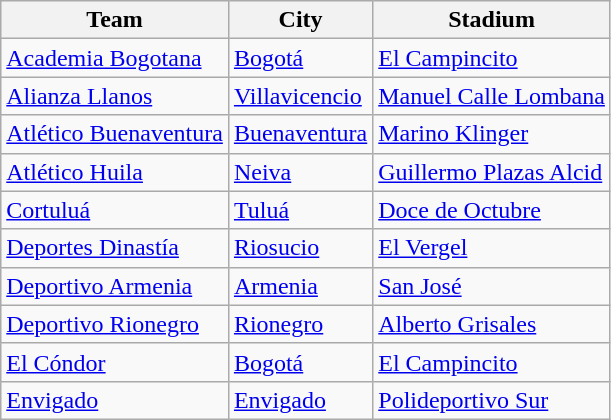<table class="wikitable sortable">
<tr>
<th>Team</th>
<th>City</th>
<th>Stadium</th>
</tr>
<tr>
<td><a href='#'>Academia Bogotana</a></td>
<td><a href='#'>Bogotá</a></td>
<td><a href='#'>El Campincito</a></td>
</tr>
<tr>
<td><a href='#'>Alianza Llanos</a></td>
<td><a href='#'>Villavicencio</a></td>
<td><a href='#'>Manuel Calle Lombana</a></td>
</tr>
<tr>
<td><a href='#'>Atlético Buenaventura</a></td>
<td><a href='#'>Buenaventura</a></td>
<td><a href='#'>Marino Klinger</a></td>
</tr>
<tr>
<td><a href='#'>Atlético Huila</a></td>
<td><a href='#'>Neiva</a></td>
<td><a href='#'>Guillermo Plazas Alcid</a></td>
</tr>
<tr>
<td><a href='#'>Cortuluá</a></td>
<td><a href='#'>Tuluá</a></td>
<td><a href='#'>Doce de Octubre</a></td>
</tr>
<tr>
<td><a href='#'>Deportes Dinastía</a></td>
<td><a href='#'>Riosucio</a></td>
<td><a href='#'>El Vergel</a></td>
</tr>
<tr>
<td><a href='#'>Deportivo Armenia</a></td>
<td><a href='#'>Armenia</a></td>
<td><a href='#'>San José</a></td>
</tr>
<tr>
<td><a href='#'>Deportivo Rionegro</a></td>
<td><a href='#'>Rionegro</a></td>
<td><a href='#'>Alberto Grisales</a></td>
</tr>
<tr>
<td><a href='#'>El Cóndor</a></td>
<td><a href='#'>Bogotá</a></td>
<td><a href='#'>El Campincito</a></td>
</tr>
<tr>
<td><a href='#'>Envigado</a></td>
<td><a href='#'>Envigado</a></td>
<td><a href='#'>Polideportivo Sur</a></td>
</tr>
</table>
